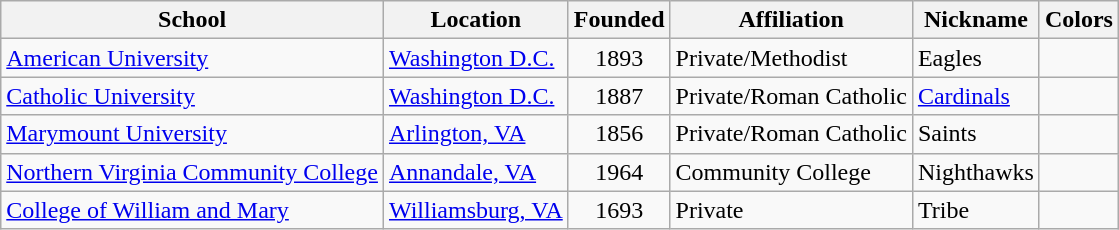<table class="wikitable sortable">
<tr>
<th>School</th>
<th>Location</th>
<th>Founded</th>
<th>Affiliation</th>
<th>Nickname</th>
<th>Colors</th>
</tr>
<tr>
<td><a href='#'>American University</a></td>
<td><a href='#'>Washington D.C.</a></td>
<td align=center>1893</td>
<td>Private/Methodist</td>
<td>Eagles</td>
<td> </td>
</tr>
<tr>
<td><a href='#'>Catholic University</a></td>
<td><a href='#'>Washington D.C.</a></td>
<td align=center>1887</td>
<td>Private/Roman Catholic</td>
<td><a href='#'>Cardinals</a></td>
<td> </td>
</tr>
<tr>
<td><a href='#'>Marymount University</a></td>
<td><a href='#'>Arlington, VA</a></td>
<td align=center>1856</td>
<td>Private/Roman Catholic</td>
<td>Saints</td>
<td> </td>
</tr>
<tr>
<td><a href='#'>Northern Virginia Community College</a></td>
<td><a href='#'>Annandale, VA</a></td>
<td align=center>1964</td>
<td>Community College</td>
<td>Nighthawks</td>
<td> </td>
</tr>
<tr>
<td><a href='#'>College of William and Mary</a></td>
<td><a href='#'>Williamsburg, VA</a></td>
<td align=center>1693</td>
<td>Private</td>
<td>Tribe</td>
<td> </td>
</tr>
</table>
